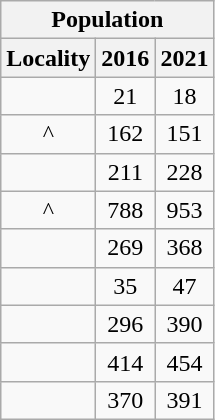<table class="wikitable" style="text-align:center;">
<tr>
<th colspan="3" style="text-align:center;  font-weight:bold">Population</th>
</tr>
<tr>
<th style="text-align:center; background:  font-weight:bold">Locality</th>
<th style="text-align:center; background:  font-weight:bold"><strong>2016</strong></th>
<th style="text-align:center; background:  font-weight:bold"><strong>2021</strong></th>
</tr>
<tr>
<td></td>
<td>21</td>
<td>18</td>
</tr>
<tr>
<td>^</td>
<td>162</td>
<td>151</td>
</tr>
<tr>
<td></td>
<td>211</td>
<td>228</td>
</tr>
<tr>
<td>^</td>
<td>788</td>
<td>953</td>
</tr>
<tr>
<td></td>
<td>269</td>
<td>368</td>
</tr>
<tr>
<td></td>
<td>35</td>
<td>47</td>
</tr>
<tr>
<td></td>
<td>296</td>
<td>390</td>
</tr>
<tr>
<td></td>
<td>414</td>
<td>454</td>
</tr>
<tr>
<td></td>
<td>370</td>
<td>391</td>
</tr>
</table>
